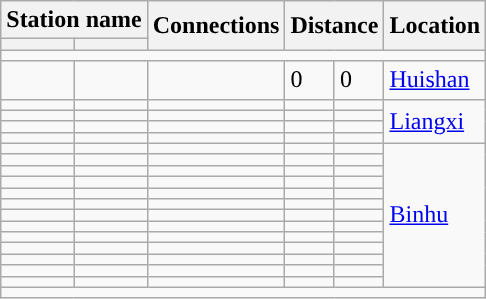<table class="wikitable">
<tr>
<th colspan="2">Station name</th>
<th rowspan="2">Connections</th>
<th colspan="2" rowspan="2">Distance<br></th>
<th rowspan="2">Location</th>
</tr>
<tr>
<th></th>
<th></th>
</tr>
<tr style="background:#">
<td colspan = "6"></td>
</tr>
<tr>
<td></td>
<td></td>
<td></td>
<td>0</td>
<td>0</td>
<td><a href='#'>Huishan</a></td>
</tr>
<tr>
<td></td>
<td></td>
<td></td>
<td></td>
<td></td>
<td rowspan="4"><a href='#'>Liangxi</a></td>
</tr>
<tr>
<td></td>
<td></td>
<td></td>
<td></td>
<td></td>
</tr>
<tr>
<td></td>
<td></td>
<td></td>
<td></td>
<td></td>
</tr>
<tr>
<td></td>
<td></td>
<td></td>
<td></td>
<td></td>
</tr>
<tr>
<td></td>
<td></td>
<td></td>
<td></td>
<td></td>
<td rowspan="13"><a href='#'>Binhu</a></td>
</tr>
<tr>
<td></td>
<td></td>
<td></td>
<td></td>
<td></td>
</tr>
<tr>
<td></td>
<td></td>
<td></td>
<td></td>
<td></td>
</tr>
<tr>
<td></td>
<td></td>
<td></td>
<td></td>
<td></td>
</tr>
<tr>
<td></td>
<td></td>
<td></td>
<td></td>
<td></td>
</tr>
<tr>
<td></td>
<td></td>
<td></td>
<td></td>
<td></td>
</tr>
<tr>
<td></td>
<td></td>
<td></td>
<td></td>
<td></td>
</tr>
<tr>
<td></td>
<td></td>
<td></td>
<td></td>
<td></td>
</tr>
<tr>
<td></td>
<td></td>
<td></td>
<td></td>
<td></td>
</tr>
<tr>
<td></td>
<td></td>
<td></td>
<td></td>
<td></td>
</tr>
<tr>
<td></td>
<td></td>
<td></td>
<td></td>
<td></td>
</tr>
<tr>
<td></td>
<td></td>
<td></td>
<td></td>
<td></td>
</tr>
<tr>
<td></td>
<td></td>
<td></td>
<td></td>
<td></td>
</tr>
<tr style="background:#">
<td colspan = "6"></td>
</tr>
</table>
